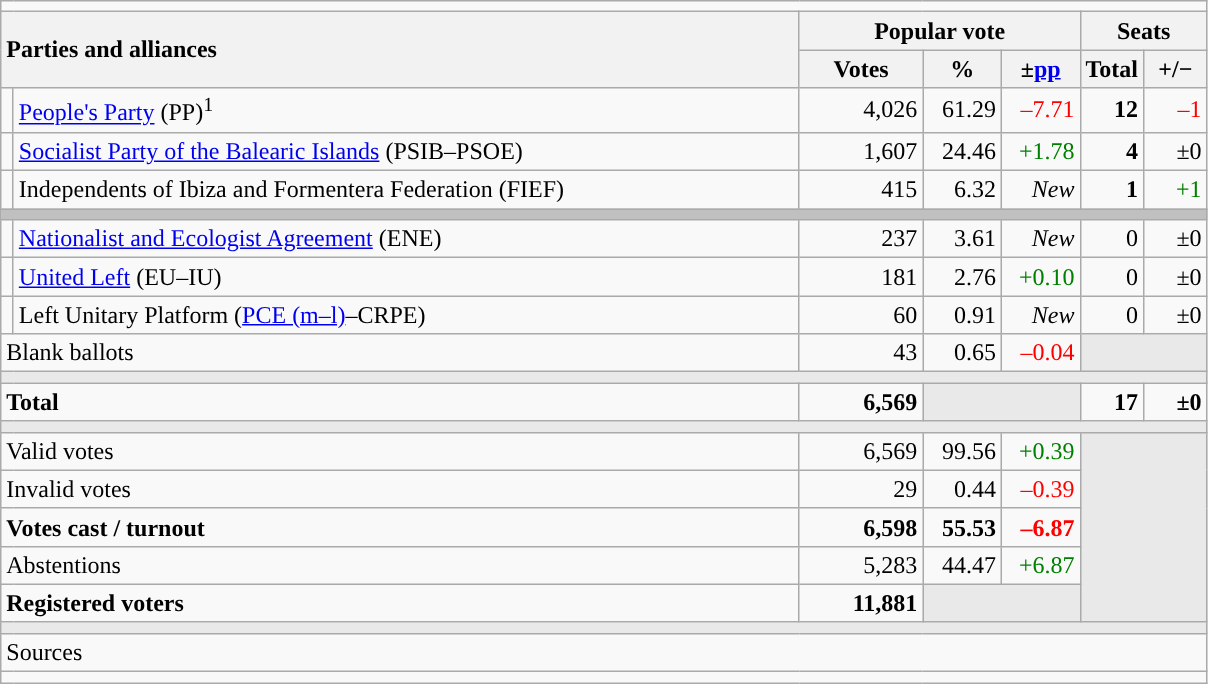<table class="wikitable" style="text-align:right;">
<tr>
<td colspan="7"></td>
</tr>
<tr>
<th style="text-align:left;" rowspan="2" colspan="2" width="525">Parties and alliances</th>
<th colspan="3">Popular vote</th>
<th colspan="2">Seats</th>
</tr>
<tr>
<th width="75">Votes</th>
<th width="45">%</th>
<th width="45">±<a href='#'>pp</a></th>
<th width="35">Total</th>
<th width="35">+/−</th>
</tr>
<tr>
<td width="1" style="color:inherit;background:"></td>
<td align="left"><a href='#'>People's Party</a> (PP)<sup>1</sup></td>
<td>4,026</td>
<td>61.29</td>
<td style="color:red;">–7.71</td>
<td><strong>12</strong></td>
<td style="color:red;">–1</td>
</tr>
<tr>
<td style="color:inherit;background:"></td>
<td align="left"><a href='#'>Socialist Party of the Balearic Islands</a> (PSIB–PSOE)</td>
<td>1,607</td>
<td>24.46</td>
<td style="color:green;">+1.78</td>
<td><strong>4</strong></td>
<td>±0</td>
</tr>
<tr>
<td style="color:inherit;background:"></td>
<td align="left">Independents of Ibiza and Formentera Federation (FIEF)</td>
<td>415</td>
<td>6.32</td>
<td><em>New</em></td>
<td><strong>1</strong></td>
<td style="color:green;">+1</td>
</tr>
<tr>
<td colspan="7" bgcolor="#C0C0C0"></td>
</tr>
<tr>
<td style="color:inherit;background:"></td>
<td align="left"><a href='#'>Nationalist and Ecologist Agreement</a> (ENE)</td>
<td>237</td>
<td>3.61</td>
<td><em>New</em></td>
<td>0</td>
<td>±0</td>
</tr>
<tr>
<td style="color:inherit;background:"></td>
<td align="left"><a href='#'>United Left</a> (EU–IU)</td>
<td>181</td>
<td>2.76</td>
<td style="color:green;">+0.10</td>
<td>0</td>
<td>±0</td>
</tr>
<tr>
<td bgcolor=></td>
<td align="left">Left Unitary Platform (<a href='#'>PCE (m–l)</a>–CRPE)</td>
<td>60</td>
<td>0.91</td>
<td><em>New</em></td>
<td>0</td>
<td>±0</td>
</tr>
<tr>
<td align="left" colspan="2">Blank ballots</td>
<td>43</td>
<td>0.65</td>
<td style="color:red;">–0.04</td>
<td bgcolor="#E9E9E9" colspan="2"></td>
</tr>
<tr>
<td colspan="7" bgcolor="#E9E9E9"></td>
</tr>
<tr style="font-weight:bold;">
<td align="left" colspan="2">Total</td>
<td>6,569</td>
<td bgcolor="#E9E9E9" colspan="2"></td>
<td>17</td>
<td>±0</td>
</tr>
<tr>
<td colspan="7" bgcolor="#E9E9E9"></td>
</tr>
<tr>
<td align="left" colspan="2">Valid votes</td>
<td>6,569</td>
<td>99.56</td>
<td style="color:green;">+0.39</td>
<td bgcolor="#E9E9E9" colspan="2" rowspan="5"></td>
</tr>
<tr>
<td align="left" colspan="2">Invalid votes</td>
<td>29</td>
<td>0.44</td>
<td style="color:red;">–0.39</td>
</tr>
<tr style="font-weight:bold;">
<td align="left" colspan="2">Votes cast / turnout</td>
<td>6,598</td>
<td>55.53</td>
<td style="color:red;">–6.87</td>
</tr>
<tr>
<td align="left" colspan="2">Abstentions</td>
<td>5,283</td>
<td>44.47</td>
<td style="color:green;">+6.87</td>
</tr>
<tr style="font-weight:bold;">
<td align="left" colspan="2">Registered voters</td>
<td>11,881</td>
<td bgcolor="#E9E9E9" colspan="2"></td>
</tr>
<tr>
<td colspan="7" bgcolor="#E9E9E9"></td>
</tr>
<tr>
<td align="left" colspan="7">Sources</td>
</tr>
<tr>
<td colspan="7" style="text-align:left; max-width:790px;"></td>
</tr>
</table>
